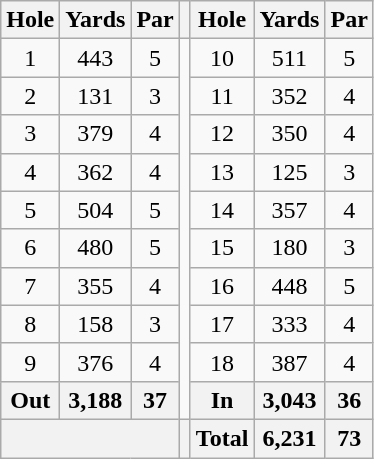<table class=wikitable style=text-align:center>
<tr>
<th>Hole</th>
<th>Yards</th>
<th>Par</th>
<th></th>
<th>Hole</th>
<th>Yards</th>
<th>Par</th>
</tr>
<tr>
<td>1</td>
<td>443</td>
<td>5</td>
<td rowspan=10></td>
<td>10</td>
<td>511</td>
<td>5</td>
</tr>
<tr>
<td>2</td>
<td>131</td>
<td>3</td>
<td>11</td>
<td>352</td>
<td>4</td>
</tr>
<tr>
<td>3</td>
<td>379</td>
<td>4</td>
<td>12</td>
<td>350</td>
<td>4</td>
</tr>
<tr>
<td>4</td>
<td>362</td>
<td>4</td>
<td>13</td>
<td>125</td>
<td>3</td>
</tr>
<tr>
<td>5</td>
<td>504</td>
<td>5</td>
<td>14</td>
<td>357</td>
<td>4</td>
</tr>
<tr>
<td>6</td>
<td>480</td>
<td>5</td>
<td>15</td>
<td>180</td>
<td>3</td>
</tr>
<tr>
<td>7</td>
<td>355</td>
<td>4</td>
<td>16</td>
<td>448</td>
<td>5</td>
</tr>
<tr>
<td>8</td>
<td>158</td>
<td>3</td>
<td>17</td>
<td>333</td>
<td>4</td>
</tr>
<tr>
<td>9</td>
<td>376</td>
<td>4</td>
<td>18</td>
<td>387</td>
<td>4</td>
</tr>
<tr>
<th>Out</th>
<th>3,188</th>
<th>37</th>
<th>In</th>
<th>3,043</th>
<th>36</th>
</tr>
<tr>
<th colspan="3"></th>
<th></th>
<th>Total</th>
<th>6,231</th>
<th>73</th>
</tr>
</table>
